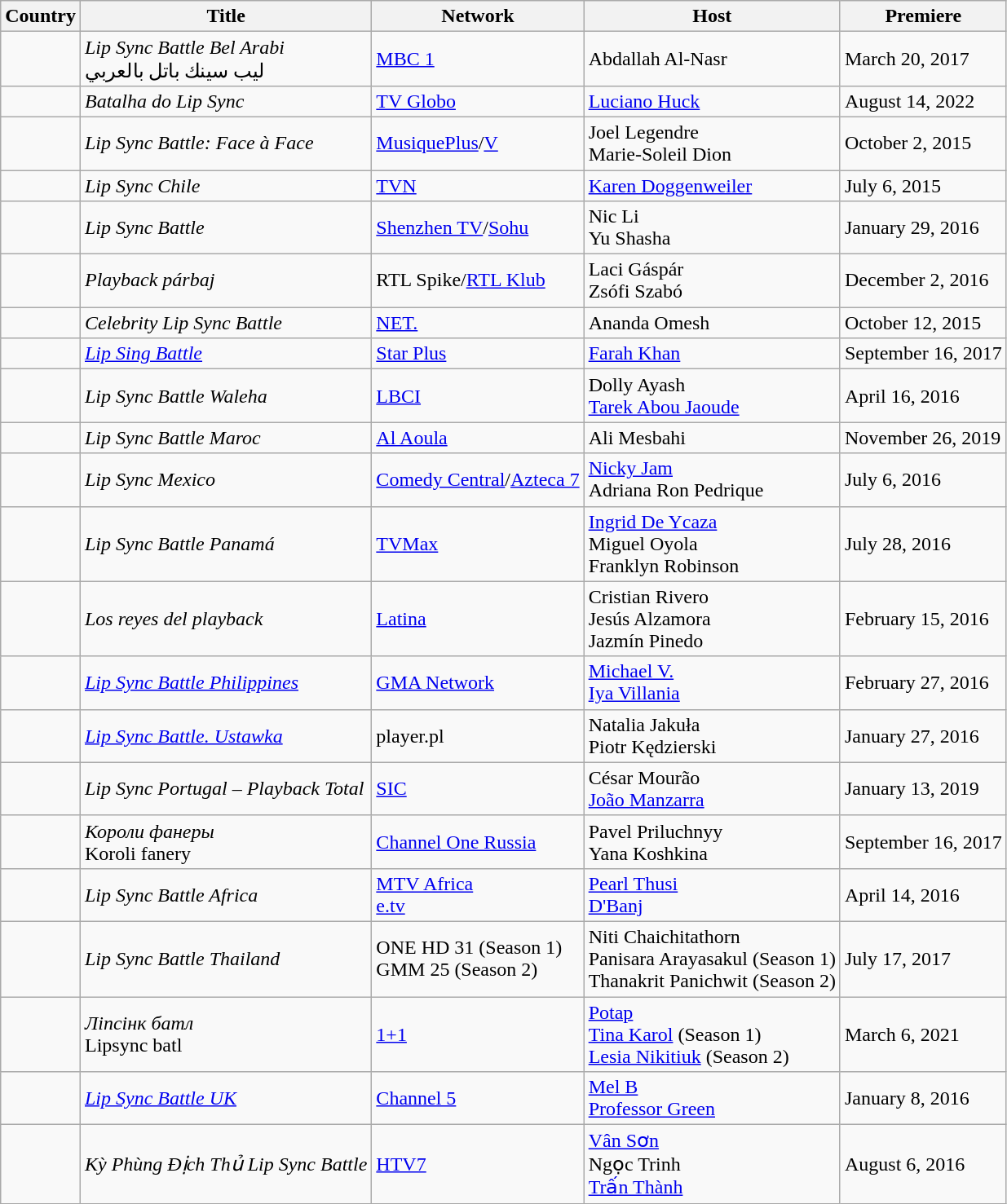<table class="wikitable">
<tr>
<th>Country</th>
<th>Title</th>
<th>Network</th>
<th>Host</th>
<th>Premiere</th>
</tr>
<tr>
<td> </td>
<td><em>Lip Sync Battle Bel Arabi</em><br>ليب سينك باتل بالعربي</td>
<td><a href='#'>MBC 1</a></td>
<td>Abdallah Al-Nasr</td>
<td>March 20, 2017</td>
</tr>
<tr>
<td></td>
<td><em>Batalha do Lip Sync</em></td>
<td><a href='#'>TV Globo</a></td>
<td><a href='#'>Luciano Huck</a></td>
<td>August 14, 2022</td>
</tr>
<tr>
<td> </td>
<td><em>Lip Sync Battle: Face à Face</em></td>
<td><a href='#'>MusiquePlus</a>/<a href='#'>V</a></td>
<td>Joel Legendre<br>Marie-Soleil Dion</td>
<td>October 2, 2015</td>
</tr>
<tr>
<td></td>
<td><em>Lip Sync Chile</em></td>
<td><a href='#'>TVN</a></td>
<td><a href='#'>Karen Doggenweiler</a></td>
<td>July 6, 2015</td>
</tr>
<tr>
<td></td>
<td><em>Lip Sync Battle</em><br></td>
<td><a href='#'>Shenzhen TV</a>/<a href='#'>Sohu</a></td>
<td>Nic Li<br>Yu Shasha</td>
<td>January 29, 2016</td>
</tr>
<tr>
<td></td>
<td><em>Playback párbaj</em></td>
<td>RTL Spike/<a href='#'>RTL Klub</a></td>
<td>Laci Gáspár<br>Zsófi Szabó</td>
<td>December 2, 2016</td>
</tr>
<tr>
<td></td>
<td><em>Celebrity Lip Sync Battle</em></td>
<td><a href='#'>NET.</a></td>
<td>Ananda Omesh</td>
<td>October 12, 2015</td>
</tr>
<tr>
<td></td>
<td><em><a href='#'>Lip Sing Battle</a></em></td>
<td><a href='#'>Star Plus</a></td>
<td><a href='#'>Farah Khan</a></td>
<td>September 16, 2017</td>
</tr>
<tr>
<td></td>
<td><em>Lip Sync Battle Waleha</em></td>
<td><a href='#'>LBCI</a></td>
<td>Dolly Ayash<br><a href='#'>Tarek Abou Jaoude</a></td>
<td>April 16, 2016</td>
</tr>
<tr>
<td></td>
<td><em>Lip Sync Battle Maroc</em></td>
<td><a href='#'>Al Aoula</a></td>
<td>Ali Mesbahi</td>
<td>November 26, 2019</td>
</tr>
<tr>
<td></td>
<td><em>Lip Sync Mexico</em></td>
<td><a href='#'>Comedy Central</a>/<a href='#'>Azteca 7</a></td>
<td><a href='#'>Nicky Jam</a><br>Adriana Ron Pedrique</td>
<td>July 6, 2016</td>
</tr>
<tr>
<td></td>
<td><em>Lip Sync Battle Panamá</em></td>
<td><a href='#'>TVMax</a></td>
<td><a href='#'>Ingrid De Ycaza</a><br>Miguel Oyola<br>Franklyn Robinson</td>
<td>July 28, 2016</td>
</tr>
<tr>
<td></td>
<td><em>Los reyes del playback</em></td>
<td><a href='#'>Latina</a></td>
<td>Cristian Rivero <br> Jesús Alzamora <br> Jazmín Pinedo</td>
<td>February 15, 2016</td>
</tr>
<tr>
<td></td>
<td><em><a href='#'>Lip Sync Battle Philippines</a></em></td>
<td><a href='#'>GMA Network</a></td>
<td><a href='#'>Michael V.</a><br><a href='#'>Iya Villania</a></td>
<td>February 27, 2016</td>
</tr>
<tr>
<td></td>
<td><em><a href='#'>Lip Sync Battle. Ustawka</a></em></td>
<td>player.pl</td>
<td>Natalia Jakuła<br>Piotr Kędzierski</td>
<td>January 27, 2016</td>
</tr>
<tr>
<td></td>
<td><em>Lip Sync Portugal – Playback Total</em></td>
<td><a href='#'>SIC</a></td>
<td>César Mourão<br><a href='#'>João Manzarra</a></td>
<td>January 13, 2019</td>
</tr>
<tr>
<td></td>
<td><em>Короли фанеры</em><br>Koroli fanery</td>
<td><a href='#'>Channel One Russia</a></td>
<td>Pavel Priluchnyy<br>Yana Koshkina</td>
<td>September 16, 2017</td>
</tr>
<tr>
<td></td>
<td><em>Lip Sync Battle Africa</em></td>
<td><a href='#'>MTV Africa</a> <br> <a href='#'>e.tv</a></td>
<td><a href='#'>Pearl Thusi</a><br><a href='#'>D'Banj</a></td>
<td>April 14, 2016</td>
</tr>
<tr>
<td></td>
<td><em>Lip Sync Battle Thailand</em></td>
<td>ONE HD 31 (Season 1) <br> GMM 25 (Season 2)</td>
<td>Niti Chaichitathorn<br>Panisara Arayasakul (Season 1)<br>Thanakrit Panichwit (Season 2)</td>
<td>July 17, 2017</td>
</tr>
<tr>
<td></td>
<td><em>Ліпсінк батл</em><br>Lipsync batl</td>
<td><a href='#'>1+1</a></td>
<td><a href='#'>Potap</a><br><a href='#'>Tina Karol</a> (Season 1)<br><a href='#'>Lesia Nikitiuk</a> (Season 2)</td>
<td>March 6, 2021</td>
</tr>
<tr>
<td></td>
<td><em><a href='#'>Lip Sync Battle UK</a></em></td>
<td><a href='#'>Channel 5</a></td>
<td><a href='#'>Mel B</a><br><a href='#'>Professor Green</a></td>
<td>January 8, 2016</td>
</tr>
<tr>
<td></td>
<td><em>Kỳ Phùng Địch Thủ  Lip Sync Battle</em></td>
<td><a href='#'>HTV7</a></td>
<td><a href='#'>Vân Sơn</a><br>Ngọc Trinh<br><a href='#'>Trấn Thành</a></td>
<td>August 6, 2016</td>
</tr>
</table>
